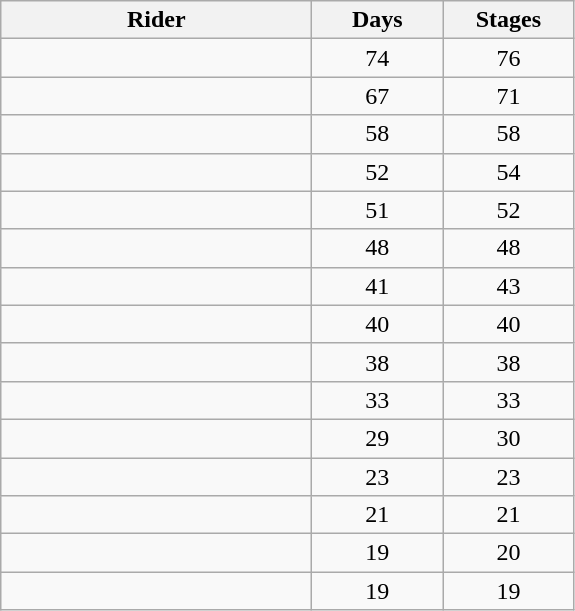<table class="sortable plainrowheaders wikitable">
<tr>
<th scope=col>Rider</th>
<th scope=col>Days</th>
<th scope=col>Stages</th>
</tr>
<tr>
<td scope="row" width="200px"></td>
<td align="center" width="80px">74</td>
<td align="center" width="80px">76</td>
</tr>
<tr>
<td scope="row"></td>
<td align="center">67</td>
<td align="center">71</td>
</tr>
<tr>
<td scope="row"></td>
<td align="center">58</td>
<td align="center">58</td>
</tr>
<tr>
<td scope="row"></td>
<td align="center">52</td>
<td align="center">54</td>
</tr>
<tr>
<td scope="row"></td>
<td align="center">51</td>
<td align="center">52</td>
</tr>
<tr>
<td scope="row"></td>
<td align="center">48</td>
<td align="center">48</td>
</tr>
<tr>
<td></td>
<td align="center">41</td>
<td align="center">43</td>
</tr>
<tr>
<td></td>
<td align="center">40</td>
<td align="center">40</td>
</tr>
<tr>
<td></td>
<td align="center">38</td>
<td align="center">38</td>
</tr>
<tr>
<td></td>
<td align="center">33</td>
<td align="center">33</td>
</tr>
<tr>
<td></td>
<td align="center">29</td>
<td align="center">30</td>
</tr>
<tr>
<td></td>
<td align="center">23</td>
<td align="center">23</td>
</tr>
<tr>
<td></td>
<td align="center">21</td>
<td align="center">21</td>
</tr>
<tr>
<td></td>
<td align="center">19</td>
<td align="center">20</td>
</tr>
<tr>
<td></td>
<td align="center">19</td>
<td align="center">19</td>
</tr>
</table>
